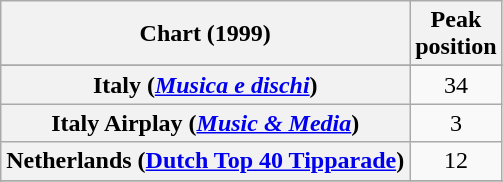<table class="wikitable sortable plainrowheaders" style="text-align:center">
<tr>
<th>Chart (1999)</th>
<th>Peak<br>position</th>
</tr>
<tr>
</tr>
<tr>
</tr>
<tr>
<th scope="row">Italy (<em><a href='#'>Musica e dischi</a></em>)</th>
<td>34</td>
</tr>
<tr>
<th scope="row">Italy Airplay (<em><a href='#'>Music & Media</a></em>)</th>
<td>3</td>
</tr>
<tr>
<th scope="row">Netherlands (<a href='#'>Dutch Top 40 Tipparade</a>)</th>
<td>12</td>
</tr>
<tr>
</tr>
<tr>
</tr>
<tr>
</tr>
</table>
